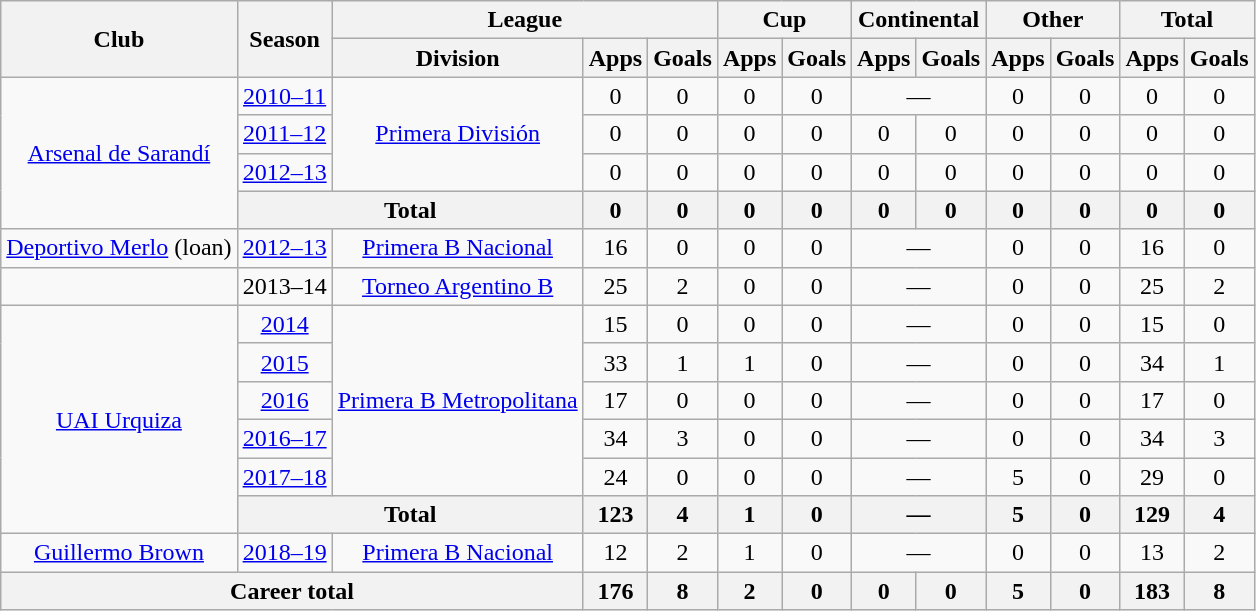<table class="wikitable" style="text-align:center">
<tr>
<th rowspan="2">Club</th>
<th rowspan="2">Season</th>
<th colspan="3">League</th>
<th colspan="2">Cup</th>
<th colspan="2">Continental</th>
<th colspan="2">Other</th>
<th colspan="2">Total</th>
</tr>
<tr>
<th>Division</th>
<th>Apps</th>
<th>Goals</th>
<th>Apps</th>
<th>Goals</th>
<th>Apps</th>
<th>Goals</th>
<th>Apps</th>
<th>Goals</th>
<th>Apps</th>
<th>Goals</th>
</tr>
<tr>
<td rowspan="4"><a href='#'>Arsenal de Sarandí</a></td>
<td><a href='#'>2010–11</a></td>
<td rowspan="3"><a href='#'>Primera División</a></td>
<td>0</td>
<td>0</td>
<td>0</td>
<td>0</td>
<td colspan="2">—</td>
<td>0</td>
<td>0</td>
<td>0</td>
<td>0</td>
</tr>
<tr>
<td><a href='#'>2011–12</a></td>
<td>0</td>
<td>0</td>
<td>0</td>
<td>0</td>
<td>0</td>
<td>0</td>
<td>0</td>
<td>0</td>
<td>0</td>
<td>0</td>
</tr>
<tr>
<td><a href='#'>2012–13</a></td>
<td>0</td>
<td>0</td>
<td>0</td>
<td>0</td>
<td>0</td>
<td>0</td>
<td>0</td>
<td>0</td>
<td>0</td>
<td>0</td>
</tr>
<tr>
<th colspan="2">Total</th>
<th>0</th>
<th>0</th>
<th>0</th>
<th>0</th>
<th>0</th>
<th>0</th>
<th>0</th>
<th>0</th>
<th>0</th>
<th>0</th>
</tr>
<tr>
<td rowspan="1"><a href='#'>Deportivo Merlo</a> (loan)</td>
<td><a href='#'>2012–13</a></td>
<td rowspan="1"><a href='#'>Primera B Nacional</a></td>
<td>16</td>
<td>0</td>
<td>0</td>
<td>0</td>
<td colspan="2">—</td>
<td>0</td>
<td>0</td>
<td>16</td>
<td>0</td>
</tr>
<tr>
<td rowspan="1"></td>
<td>2013–14</td>
<td rowspan="1"><a href='#'>Torneo Argentino B</a></td>
<td>25</td>
<td>2</td>
<td>0</td>
<td>0</td>
<td colspan="2">—</td>
<td>0</td>
<td>0</td>
<td>25</td>
<td>2</td>
</tr>
<tr>
<td rowspan="6"><a href='#'>UAI Urquiza</a></td>
<td><a href='#'>2014</a></td>
<td rowspan="5"><a href='#'>Primera B Metropolitana</a></td>
<td>15</td>
<td>0</td>
<td>0</td>
<td>0</td>
<td colspan="2">—</td>
<td>0</td>
<td>0</td>
<td>15</td>
<td>0</td>
</tr>
<tr>
<td><a href='#'>2015</a></td>
<td>33</td>
<td>1</td>
<td>1</td>
<td>0</td>
<td colspan="2">—</td>
<td>0</td>
<td>0</td>
<td>34</td>
<td>1</td>
</tr>
<tr>
<td><a href='#'>2016</a></td>
<td>17</td>
<td>0</td>
<td>0</td>
<td>0</td>
<td colspan="2">—</td>
<td>0</td>
<td>0</td>
<td>17</td>
<td>0</td>
</tr>
<tr>
<td><a href='#'>2016–17</a></td>
<td>34</td>
<td>3</td>
<td>0</td>
<td>0</td>
<td colspan="2">—</td>
<td>0</td>
<td>0</td>
<td>34</td>
<td>3</td>
</tr>
<tr>
<td><a href='#'>2017–18</a></td>
<td>24</td>
<td>0</td>
<td>0</td>
<td>0</td>
<td colspan="2">—</td>
<td>5</td>
<td>0</td>
<td>29</td>
<td>0</td>
</tr>
<tr>
<th colspan="2">Total</th>
<th>123</th>
<th>4</th>
<th>1</th>
<th>0</th>
<th colspan="2">—</th>
<th>5</th>
<th>0</th>
<th>129</th>
<th>4</th>
</tr>
<tr>
<td rowspan="1"><a href='#'>Guillermo Brown</a></td>
<td><a href='#'>2018–19</a></td>
<td rowspan="1"><a href='#'>Primera B Nacional</a></td>
<td>12</td>
<td>2</td>
<td>1</td>
<td>0</td>
<td colspan="2">—</td>
<td>0</td>
<td>0</td>
<td>13</td>
<td>2</td>
</tr>
<tr>
<th colspan="3">Career total</th>
<th>176</th>
<th>8</th>
<th>2</th>
<th>0</th>
<th>0</th>
<th>0</th>
<th>5</th>
<th>0</th>
<th>183</th>
<th>8</th>
</tr>
</table>
